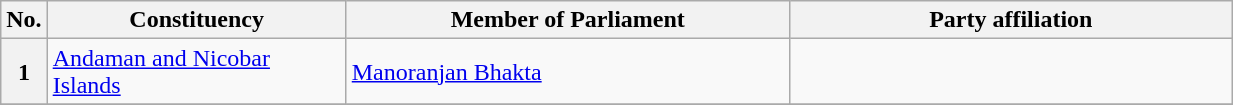<table class="wikitable">
<tr style="text-align:center;">
<th>No.</th>
<th style="width:12em">Constituency</th>
<th style="width:18em">Member of Parliament</th>
<th colspan="2" style="width:18em">Party affiliation</th>
</tr>
<tr>
<th>1</th>
<td><a href='#'>Andaman and Nicobar Islands</a></td>
<td><a href='#'>Manoranjan Bhakta</a></td>
<td></td>
</tr>
<tr>
</tr>
</table>
